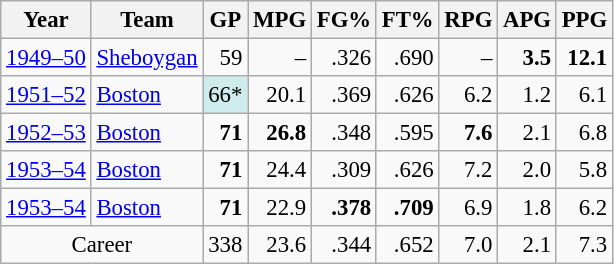<table class="wikitable sortable" style="font-size:95%; text-align:right;">
<tr>
<th>Year</th>
<th>Team</th>
<th>GP</th>
<th>MPG</th>
<th>FG%</th>
<th>FT%</th>
<th>RPG</th>
<th>APG</th>
<th>PPG</th>
</tr>
<tr>
<td style="text-align:left;"><a href='#'>1949–50</a></td>
<td style="text-align:left;"><a href='#'>Sheboygan</a></td>
<td>59</td>
<td>–</td>
<td>.326</td>
<td>.690</td>
<td>–</td>
<td><strong>3.5</strong></td>
<td><strong>12.1</strong></td>
</tr>
<tr>
<td style="text-align:left;"><a href='#'>1951–52</a></td>
<td style="text-align:left;"><a href='#'>Boston</a></td>
<td style="background:#CFECEC;">66*</td>
<td>20.1</td>
<td>.369</td>
<td>.626</td>
<td>6.2</td>
<td>1.2</td>
<td>6.1</td>
</tr>
<tr>
<td style="text-align:left;"><a href='#'>1952–53</a></td>
<td style="text-align:left;"><a href='#'>Boston</a></td>
<td><strong>71</strong></td>
<td><strong>26.8</strong></td>
<td>.348</td>
<td>.595</td>
<td><strong>7.6</strong></td>
<td>2.1</td>
<td>6.8</td>
</tr>
<tr>
<td style="text-align:left;"><a href='#'>1953–54</a></td>
<td style="text-align:left;"><a href='#'>Boston</a></td>
<td><strong>71</strong></td>
<td>24.4</td>
<td>.309</td>
<td>.626</td>
<td>7.2</td>
<td>2.0</td>
<td>5.8</td>
</tr>
<tr>
<td style="text-align:left;"><a href='#'>1953–54</a></td>
<td style="text-align:left;"><a href='#'>Boston</a></td>
<td><strong>71</strong></td>
<td>22.9</td>
<td><strong>.378</strong></td>
<td><strong>.709</strong></td>
<td>6.9</td>
<td>1.8</td>
<td>6.2</td>
</tr>
<tr class="sortbottom">
<td style="text-align:center;" colspan="2">Career</td>
<td>338</td>
<td>23.6</td>
<td>.344</td>
<td>.652</td>
<td>7.0</td>
<td>2.1</td>
<td>7.3</td>
</tr>
</table>
